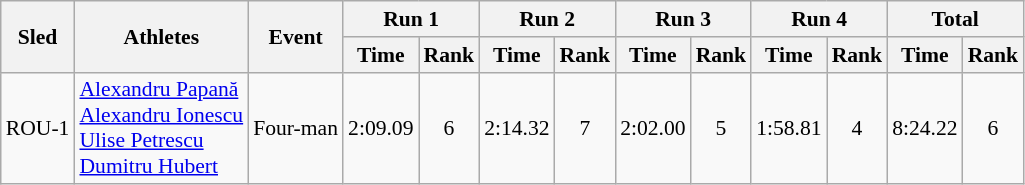<table class="wikitable" border="1" style="font-size:90%">
<tr>
<th rowspan="2">Sled</th>
<th rowspan="2">Athletes</th>
<th rowspan="2">Event</th>
<th colspan="2">Run 1</th>
<th colspan="2">Run 2</th>
<th colspan="2">Run 3</th>
<th colspan="2">Run 4</th>
<th colspan="2">Total</th>
</tr>
<tr>
<th>Time</th>
<th>Rank</th>
<th>Time</th>
<th>Rank</th>
<th>Time</th>
<th>Rank</th>
<th>Time</th>
<th>Rank</th>
<th>Time</th>
<th>Rank</th>
</tr>
<tr>
<td align="center">ROU-1</td>
<td><a href='#'>Alexandru Papană</a><br><a href='#'>Alexandru Ionescu</a><br><a href='#'>Ulise Petrescu</a><br><a href='#'>Dumitru Hubert</a></td>
<td>Four-man</td>
<td align="center">2:09.09</td>
<td align="center">6</td>
<td align="center">2:14.32</td>
<td align="center">7</td>
<td align="center">2:02.00</td>
<td align="center">5</td>
<td align="center">1:58.81</td>
<td align="center">4</td>
<td align="center">8:24.22</td>
<td align="center">6</td>
</tr>
</table>
